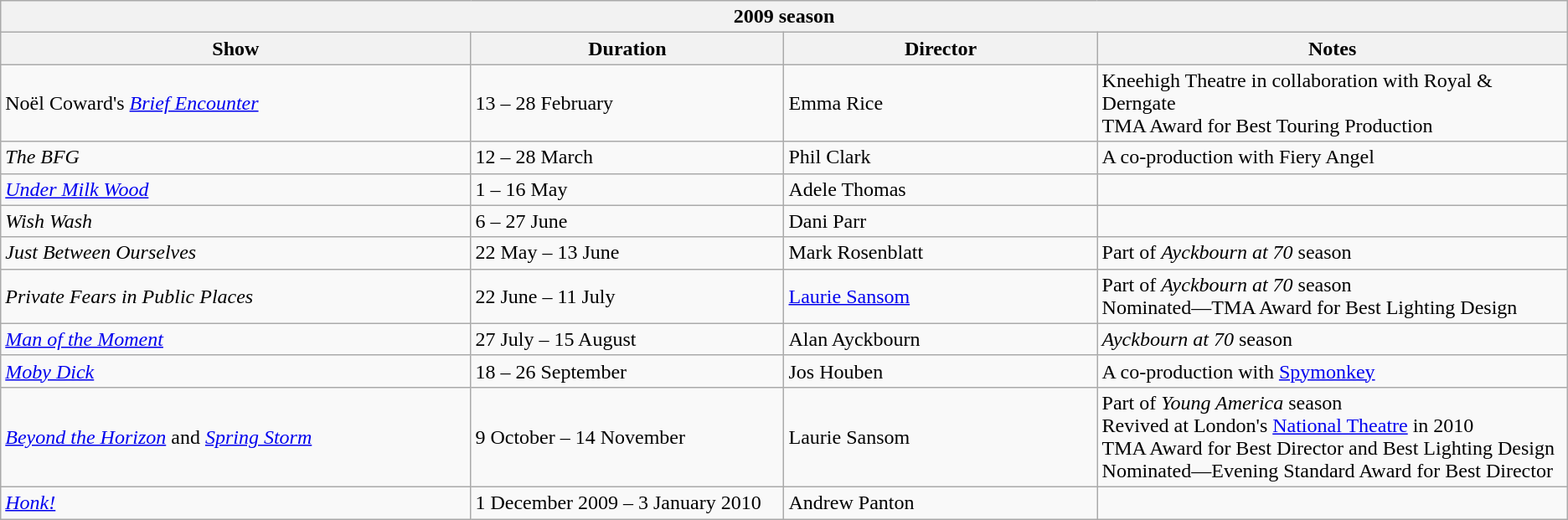<table class="wikitable collapsible autocollapse">
<tr>
<th colspan="4">2009 season</th>
</tr>
<tr>
<th width=30%>Show</th>
<th width=20%>Duration</th>
<th width=20%>Director</th>
<th width=30%>Notes</th>
</tr>
<tr>
<td>Noël Coward's <em><a href='#'>Brief Encounter</a></em></td>
<td>13 – 28 February</td>
<td>Emma Rice</td>
<td>Kneehigh Theatre in collaboration with Royal & Derngate<br>TMA Award for Best Touring Production</td>
</tr>
<tr>
<td><em>The BFG</em></td>
<td>12 – 28 March</td>
<td>Phil Clark</td>
<td>A co-production with Fiery Angel</td>
</tr>
<tr>
<td><em><a href='#'>Under Milk Wood</a></em></td>
<td>1 – 16 May</td>
<td>Adele Thomas</td>
<td></td>
</tr>
<tr>
<td><em>Wish Wash</em></td>
<td>6 – 27 June</td>
<td>Dani Parr</td>
<td></td>
</tr>
<tr>
<td><em>Just Between Ourselves</em></td>
<td>22 May – 13 June</td>
<td>Mark Rosenblatt</td>
<td>Part of <em>Ayckbourn at 70</em> season</td>
</tr>
<tr>
<td><em>Private Fears in Public Places</em></td>
<td>22 June – 11 July</td>
<td><a href='#'>Laurie Sansom</a></td>
<td>Part of <em>Ayckbourn at 70</em> season<br>Nominated—TMA Award for Best Lighting Design</td>
</tr>
<tr>
<td><em><a href='#'>Man of the Moment</a></em></td>
<td>27 July – 15 August</td>
<td>Alan Ayckbourn</td>
<td><em>Ayckbourn at 70</em> season</td>
</tr>
<tr>
<td><em><a href='#'>Moby Dick</a></em></td>
<td>18 – 26 September</td>
<td>Jos Houben</td>
<td>A co-production with <a href='#'>Spymonkey</a></td>
</tr>
<tr>
<td><em><a href='#'>Beyond the Horizon</a></em> and <em><a href='#'>Spring Storm</a></em></td>
<td>9 October – 14 November</td>
<td>Laurie Sansom</td>
<td>Part of <em>Young America</em> season<br>Revived at London's <a href='#'>National Theatre</a> in 2010<br>TMA Award for Best Director and Best Lighting Design<br>Nominated—Evening Standard Award for Best Director</td>
</tr>
<tr>
<td><em><a href='#'>Honk!</a></em></td>
<td>1 December 2009 – 3 January 2010</td>
<td>Andrew Panton</td>
<td></td>
</tr>
</table>
